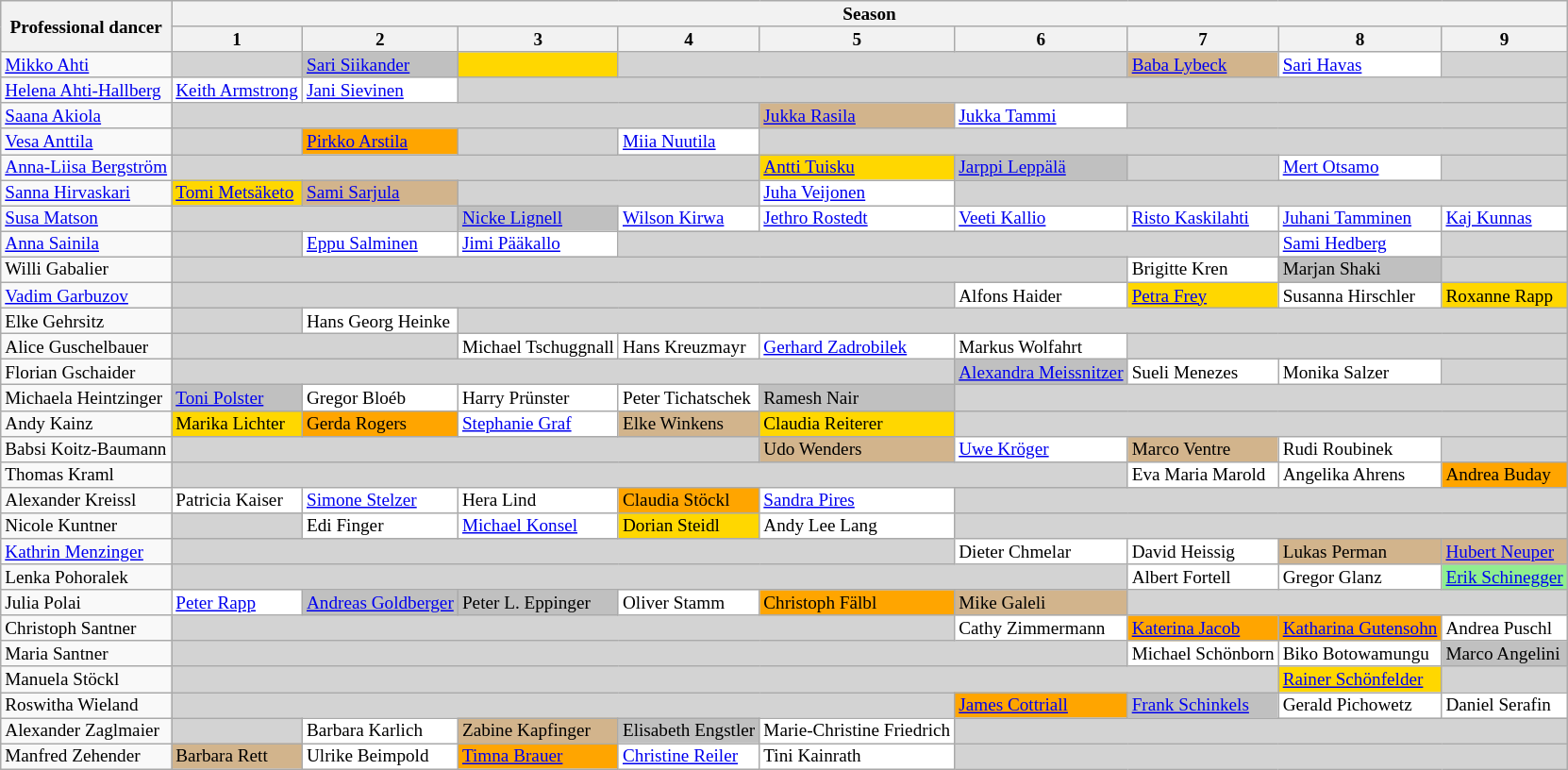<table class="wikitable collapsible collapsed" style="margin:auto; font-size:80%; line-height:12px;">
<tr>
<th rowspan=2>Professional dancer</th>
<th colspan="9">Season</th>
</tr>
<tr>
<th>1</th>
<th>2</th>
<th>3</th>
<th>4</th>
<th>5</th>
<th>6</th>
<th>7</th>
<th>8</th>
<th>9</th>
</tr>
<tr>
<td style="text-align:left;"><a href='#'>Mikko Ahti</a></td>
<td colspan="1" style="background:lightgrey;"></td>
<td style="background:silver;"><a href='#'>Sari Siikander</a></td>
<td style="background:gold;"></td>
<td colspan="3" style="background:lightgrey;"></td>
<td style="background:tan;"><a href='#'>Baba Lybeck</a></td>
<td style="background:white;"><a href='#'>Sari Havas</a></td>
<td colspan="1" style="background:lightgrey;"></td>
</tr>
<tr>
<td style="text-align:left;"><a href='#'>Helena Ahti-Hallberg</a></td>
<td style="background:white;"><a href='#'>Keith Armstrong</a></td>
<td style="background:white;"><a href='#'>Jani Sievinen</a></td>
<td colspan="7" style="background:lightgrey;"></td>
</tr>
<tr>
<td style="text-align:left;"><a href='#'>Saana Akiola</a></td>
<td colspan="4" style="background:lightgrey;"></td>
<td style="background:tan;"><a href='#'>Jukka Rasila</a></td>
<td style="background:white;"><a href='#'>Jukka Tammi</a></td>
<td colspan="3" style="background:lightgrey;"></td>
</tr>
<tr>
<td style="text-align:left;"><a href='#'>Vesa Anttila</a></td>
<td colspan="1" style="background:lightgrey;"></td>
<td style="background:orange;"><a href='#'>Pirkko Arstila</a></td>
<td colspan="1" style="background:lightgrey;"></td>
<td style="background:white;"><a href='#'>Miia Nuutila</a></td>
<td colspan="5" style="background:lightgrey;"></td>
</tr>
<tr>
<td style="text-align:left;"><a href='#'>Anna-Liisa Bergström</a></td>
<td colspan="4" style="background:lightgrey;"></td>
<td style="background:gold;"><a href='#'>Antti Tuisku</a></td>
<td style="background:silver;"><a href='#'>Jarppi Leppälä</a></td>
<td colspan="1" style="background:lightgrey;"></td>
<td style="background:white;"><a href='#'>Mert Otsamo</a></td>
<td colspan="1" style="background:lightgrey;"></td>
</tr>
<tr>
<td style="text-align:left;"><a href='#'>Sanna Hirvaskari</a></td>
<td style="background:gold;"><a href='#'>Tomi Metsäketo</a></td>
<td style="background:tan;"><a href='#'>Sami Sarjula</a></td>
<td colspan="2" style="background:lightgrey;"></td>
<td style="background:white;"><a href='#'>Juha Veijonen</a></td>
<td colspan="4" style="background:lightgrey;"></td>
</tr>
<tr>
<td style="text-align:left;"><a href='#'>Susa Matson</a></td>
<td colspan="2" style="background:lightgrey;"></td>
<td style="background:silver;"><a href='#'>Nicke Lignell</a></td>
<td style="background:white;"><a href='#'>Wilson Kirwa</a></td>
<td style="background:white;"><a href='#'>Jethro Rostedt</a></td>
<td style="background:white;"><a href='#'>Veeti Kallio</a></td>
<td style="background:white;"><a href='#'>Risto Kaskilahti</a></td>
<td style="background:white;"><a href='#'>Juhani Tamminen</a></td>
<td style="background:white;"><a href='#'>Kaj Kunnas</a></td>
</tr>
<tr>
<td style="text-align:left;"><a href='#'>Anna Sainila</a></td>
<td colspan="1" style="background:lightgrey;"></td>
<td style="background:white;"><a href='#'>Eppu Salminen</a></td>
<td style="background:white;"><a href='#'>Jimi Pääkallo</a></td>
<td colspan="4" style="background:lightgrey;"></td>
<td style="background:white;"><a href='#'>Sami Hedberg</a></td>
<td colspan="1" style="background:lightgrey;"></td>
</tr>
<tr>
<td style="text-align:left;">Willi Gabalier</td>
<td colspan="6" style="background:lightgrey;"></td>
<td style="background:white;">Brigitte Kren</td>
<td style="background:silver;">Marjan Shaki</td>
<td colspan="1" style="background:lightgrey;"></td>
</tr>
<tr>
<td style="text-align:left;"><a href='#'>Vadim Garbuzov</a></td>
<td colspan="5" style="background:lightgrey;"></td>
<td style="background:white;">Alfons Haider</td>
<td style="background:gold;"><a href='#'>Petra Frey</a></td>
<td style="background:white;">Susanna Hirschler</td>
<td style="background:gold;">Roxanne Rapp</td>
</tr>
<tr>
<td style="text-align:left;">Elke Gehrsitz</td>
<td colspan="1" style="background:lightgrey;"></td>
<td style="background:white;">Hans Georg Heinke</td>
<td colspan="7" style="background:lightgrey;"></td>
</tr>
<tr>
<td style="text-align:left;">Alice Guschelbauer</td>
<td colspan="2" style="background:lightgrey;"></td>
<td style="background:white;">Michael Tschuggnall</td>
<td style="background:white;">Hans Kreuzmayr</td>
<td style="background:white;"><a href='#'>Gerhard Zadrobilek</a></td>
<td style="background:white;">Markus Wolfahrt</td>
<td colspan="3" style="background:lightgrey;"></td>
</tr>
<tr>
<td style="text-align:left;">Florian Gschaider</td>
<td colspan="5" style="background:lightgrey;"></td>
<td style="background:silver;"><a href='#'>Alexandra Meissnitzer</a></td>
<td style="background:white;">Sueli Menezes</td>
<td style="background:white;">Monika Salzer</td>
<td colspan="1" style="background:lightgrey;"></td>
</tr>
<tr>
<td style="text-align:left;">Michaela Heintzinger</td>
<td style="background:silver;"><a href='#'>Toni Polster</a></td>
<td style="background:white;">Gregor Bloéb</td>
<td style="background:white;">Harry Prünster</td>
<td style="background:white;">Peter Tichatschek</td>
<td style="background:silver;">Ramesh Nair</td>
<td colspan="4" style="background:lightgrey;"></td>
</tr>
<tr>
<td style="text-align:left;">Andy Kainz</td>
<td style="background:gold;">Marika Lichter</td>
<td style="background:orange;">Gerda Rogers</td>
<td style="background:white;"><a href='#'>Stephanie Graf</a></td>
<td style="background:tan;">Elke Winkens</td>
<td style="background:gold;">Claudia Reiterer</td>
<td colspan="4" style="background:lightgrey;"></td>
</tr>
<tr>
<td style="text-align:left;">Babsi Koitz-Baumann</td>
<td colspan="4" style="background:lightgrey;"></td>
<td style="background:tan;">Udo Wenders</td>
<td style="background:white;"><a href='#'>Uwe Kröger</a></td>
<td style="background:tan;">Marco Ventre</td>
<td style="background:white;">Rudi Roubinek</td>
<td colspan="1" style="background:lightgrey;"></td>
</tr>
<tr>
<td style="text-align:left;">Thomas Kraml</td>
<td colspan="6" style="background:lightgrey;"></td>
<td style="background:white;">Eva Maria Marold</td>
<td style="background:white;">Angelika Ahrens</td>
<td style="background:orange;">Andrea Buday</td>
</tr>
<tr>
<td style="text-align:left;">Alexander Kreissl</td>
<td style="background:white;">Patricia Kaiser</td>
<td style="background:white;"><a href='#'>Simone Stelzer</a></td>
<td style="background:white;">Hera Lind</td>
<td style="background:orange;">Claudia Stöckl</td>
<td style="background:white;"><a href='#'>Sandra Pires</a></td>
<td colspan="4" style="background:lightgrey;"></td>
</tr>
<tr>
<td style="text-align:left;">Nicole Kuntner</td>
<td colspan="1" style="background:lightgrey;"></td>
<td style="background:white;">Edi Finger</td>
<td style="background:white;"><a href='#'>Michael Konsel</a></td>
<td style="background:gold;">Dorian Steidl</td>
<td style="background:white;">Andy Lee Lang</td>
<td colspan="4" style="background:lightgrey;"></td>
</tr>
<tr>
<td style="text-align:left;"><a href='#'>Kathrin Menzinger</a></td>
<td colspan="5" style="background:lightgrey;"></td>
<td style="background:white;">Dieter Chmelar</td>
<td style="background:white;">David Heissig</td>
<td style="background:tan;">Lukas Perman</td>
<td style="background:tan;"><a href='#'>Hubert Neuper</a></td>
</tr>
<tr>
<td style="text-align:left;">Lenka Pohoralek</td>
<td colspan="6" style="background:lightgrey;"></td>
<td style="background:white;">Albert Fortell</td>
<td style="background:white;">Gregor Glanz</td>
<td style="background:lightgreen;"><a href='#'>Erik Schinegger</a></td>
</tr>
<tr>
<td style="text-align:left;">Julia Polai</td>
<td style="background:white;"><a href='#'>Peter Rapp</a></td>
<td style="background:silver;"><a href='#'>Andreas Goldberger</a></td>
<td style="background:silver;">Peter L. Eppinger</td>
<td style="background:white;">Oliver Stamm</td>
<td style="background:orange;">Christoph Fälbl</td>
<td style="background:tan;">Mike Galeli</td>
<td colspan="3" style="background:lightgrey;"></td>
</tr>
<tr>
<td style="text-align:left;">Christoph Santner</td>
<td colspan="5" style="background:lightgrey;"></td>
<td style="background:white;">Cathy Zimmermann</td>
<td style="background:orange;"><a href='#'>Katerina Jacob</a></td>
<td style="background:orange;"><a href='#'>Katharina Gutensohn</a></td>
<td style="background:white;">Andrea Puschl</td>
</tr>
<tr>
<td style="text-align:left;">Maria Santner</td>
<td colspan="6" style="background:lightgrey;"></td>
<td style="background:white;">Michael Schönborn</td>
<td style="background:white;">Biko Botowamungu</td>
<td style="background:silver;">Marco Angelini</td>
</tr>
<tr>
<td style="text-align:left;">Manuela Stöckl</td>
<td colspan="7" style="background:lightgrey;"></td>
<td style="background:gold;"><a href='#'>Rainer Schönfelder</a></td>
<td colspan="1" style="background:lightgrey;"></td>
</tr>
<tr>
<td style="text-align:left;">Roswitha Wieland</td>
<td colspan="5" style="background:lightgrey;"></td>
<td style="background:orange;"><a href='#'>James Cottriall</a></td>
<td style="background:silver;"><a href='#'>Frank Schinkels</a></td>
<td style="background:white;">Gerald Pichowetz</td>
<td style="background:white;">Daniel Serafin</td>
</tr>
<tr>
<td style="text-align:left;">Alexander Zaglmaier</td>
<td colspan="1" style="background:lightgrey;"></td>
<td style="background:white;">Barbara Karlich</td>
<td style="background:tan;">Zabine Kapfinger</td>
<td style="background:silver;">Elisabeth Engstler</td>
<td style="background:white;">Marie-Christine Friedrich</td>
<td colspan="4" style="background:lightgrey"></td>
</tr>
<tr>
<td style="text-align:left;">Manfred Zehender</td>
<td style="background:tan;">Barbara Rett</td>
<td style="background:white;">Ulrike Beimpold</td>
<td style="background:orange;"><a href='#'>Timna Brauer</a></td>
<td style="background:white;"><a href='#'>Christine Reiler</a></td>
<td style="background:white;">Tini Kainrath</td>
<td colspan="4" style="background:lightgrey;"></td>
</tr>
</table>
